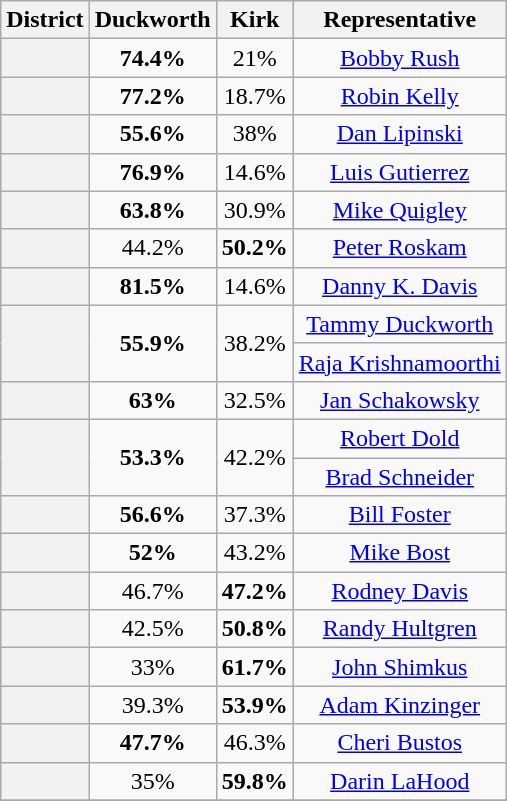<table class=wikitable>
<tr>
<th>District</th>
<th>Duckworth</th>
<th>Kirk</th>
<th>Representative</th>
</tr>
<tr align=center>
<th></th>
<td><strong>74.4%</strong></td>
<td>21%</td>
<td><a href='#'>Bobby Rush</a></td>
</tr>
<tr align=center>
<th></th>
<td><strong>77.2%</strong></td>
<td>18.7%</td>
<td><a href='#'>Robin Kelly</a></td>
</tr>
<tr align=center>
<th></th>
<td><strong>55.6%</strong></td>
<td>38%</td>
<td><a href='#'>Dan Lipinski</a></td>
</tr>
<tr align=center>
<th></th>
<td><strong>76.9%</strong></td>
<td>14.6%</td>
<td><a href='#'>Luis Gutierrez</a></td>
</tr>
<tr align=center>
<th></th>
<td><strong>63.8%</strong></td>
<td>30.9%</td>
<td><a href='#'>Mike Quigley</a></td>
</tr>
<tr align=center>
<th></th>
<td>44.2%</td>
<td><strong>50.2%</strong></td>
<td><a href='#'>Peter Roskam</a></td>
</tr>
<tr align=center>
<th></th>
<td><strong>81.5%</strong></td>
<td>14.6%</td>
<td><a href='#'>Danny K. Davis</a></td>
</tr>
<tr align=center>
<th rowspan=2 ></th>
<td rowspan="2"><strong>55.9%</strong></td>
<td rowspan=2>38.2%</td>
<td><a href='#'>Tammy Duckworth</a></td>
</tr>
<tr align=center>
<td><a href='#'>Raja Krishnamoorthi</a></td>
</tr>
<tr align=center>
<th></th>
<td><strong>63%</strong></td>
<td>32.5%</td>
<td><a href='#'>Jan Schakowsky</a></td>
</tr>
<tr align=center>
<th rowspan=2 ></th>
<td rowspan="2"><strong>53.3%</strong></td>
<td rowspan=2>42.2%</td>
<td><a href='#'>Robert Dold</a></td>
</tr>
<tr align=center>
<td><a href='#'>Brad Schneider</a></td>
</tr>
<tr align=center>
<th></th>
<td><strong>56.6%</strong></td>
<td>37.3%</td>
<td><a href='#'>Bill Foster</a></td>
</tr>
<tr align=center>
<th></th>
<td><strong>52%</strong></td>
<td>43.2%</td>
<td><a href='#'>Mike Bost</a></td>
</tr>
<tr align=center>
<th></th>
<td>46.7%</td>
<td><strong>47.2%</strong></td>
<td><a href='#'>Rodney Davis</a></td>
</tr>
<tr align=center>
<th></th>
<td>42.5%</td>
<td><strong>50.8%</strong></td>
<td><a href='#'>Randy Hultgren</a></td>
</tr>
<tr align=center>
<th></th>
<td>33%</td>
<td><strong>61.7%</strong></td>
<td><a href='#'>John Shimkus</a></td>
</tr>
<tr align=center>
<th></th>
<td>39.3%</td>
<td><strong>53.9%</strong></td>
<td><a href='#'>Adam Kinzinger</a></td>
</tr>
<tr align=center>
<th></th>
<td><strong>47.7%</strong></td>
<td>46.3%</td>
<td><a href='#'>Cheri Bustos</a></td>
</tr>
<tr align=center>
<th></th>
<td>35%</td>
<td><strong>59.8%</strong></td>
<td><a href='#'>Darin LaHood</a></td>
</tr>
<tr align=center>
</tr>
</table>
